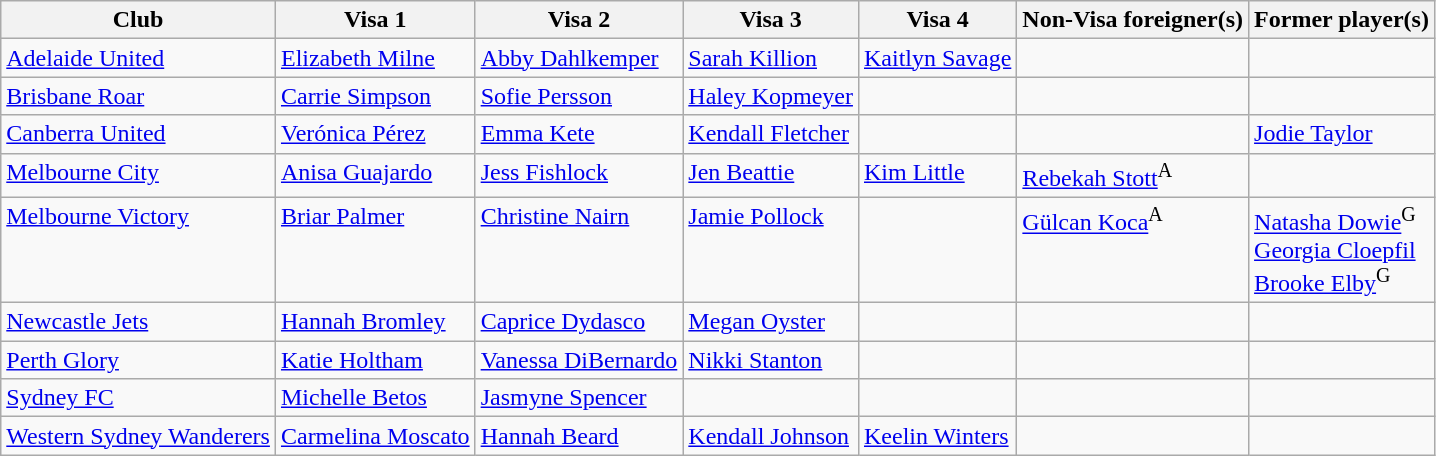<table class="wikitable sortable">
<tr>
<th>Club</th>
<th>Visa 1</th>
<th>Visa 2</th>
<th>Visa 3</th>
<th>Visa 4</th>
<th>Non-Visa foreigner(s)</th>
<th>Former player(s)</th>
</tr>
<tr style="vertical-align:top;">
<td><a href='#'>Adelaide United</a></td>
<td> <a href='#'>Elizabeth Milne</a></td>
<td> <a href='#'>Abby Dahlkemper</a></td>
<td> <a href='#'>Sarah Killion</a></td>
<td> <a href='#'>Kaitlyn Savage</a></td>
<td></td>
<td></td>
</tr>
<tr style="vertical-align:top;">
<td><a href='#'>Brisbane Roar</a></td>
<td> <a href='#'>Carrie Simpson</a></td>
<td> <a href='#'>Sofie Persson</a></td>
<td> <a href='#'>Haley Kopmeyer</a></td>
<td></td>
<td></td>
<td></td>
</tr>
<tr style="vertical-align:top;">
<td><a href='#'>Canberra United</a></td>
<td> <a href='#'>Verónica Pérez</a></td>
<td> <a href='#'>Emma Kete</a></td>
<td> <a href='#'>Kendall Fletcher</a></td>
<td></td>
<td></td>
<td> <a href='#'>Jodie Taylor</a></td>
</tr>
<tr style="vertical-align:top;">
<td><a href='#'>Melbourne City</a></td>
<td> <a href='#'>Anisa Guajardo</a></td>
<td> <a href='#'>Jess Fishlock</a></td>
<td> <a href='#'>Jen Beattie</a></td>
<td> <a href='#'>Kim Little</a></td>
<td> <a href='#'>Rebekah Stott</a><sup>A</sup></td>
<td></td>
</tr>
<tr style="vertical-align:top;">
<td><a href='#'>Melbourne Victory</a></td>
<td> <a href='#'>Briar Palmer</a></td>
<td> <a href='#'>Christine Nairn</a></td>
<td> <a href='#'>Jamie Pollock</a></td>
<td></td>
<td> <a href='#'>Gülcan Koca</a><sup>A</sup></td>
<td> <a href='#'>Natasha Dowie</a><sup>G</sup> <br> <a href='#'>Georgia Cloepfil</a> <br> <a href='#'>Brooke Elby</a><sup>G</sup></td>
</tr>
<tr style="vertical-align:top;">
<td><a href='#'>Newcastle Jets</a></td>
<td> <a href='#'>Hannah Bromley</a></td>
<td> <a href='#'>Caprice Dydasco</a></td>
<td> <a href='#'>Megan Oyster</a></td>
<td></td>
<td></td>
<td></td>
</tr>
<tr style="vertical-align:top;">
<td><a href='#'>Perth Glory</a></td>
<td> <a href='#'>Katie Holtham</a></td>
<td> <a href='#'>Vanessa DiBernardo</a></td>
<td> <a href='#'>Nikki Stanton</a></td>
<td></td>
<td></td>
<td></td>
</tr>
<tr style="vertical-align:top;">
<td><a href='#'>Sydney FC</a></td>
<td> <a href='#'>Michelle Betos</a></td>
<td> <a href='#'>Jasmyne Spencer</a></td>
<td></td>
<td></td>
<td></td>
<td></td>
</tr>
<tr style="vertical-align:top;">
<td><a href='#'>Western Sydney Wanderers</a></td>
<td> <a href='#'>Carmelina Moscato</a></td>
<td> <a href='#'>Hannah Beard</a></td>
<td> <a href='#'>Kendall Johnson</a></td>
<td> <a href='#'>Keelin Winters</a></td>
<td></td>
<td></td>
</tr>
</table>
